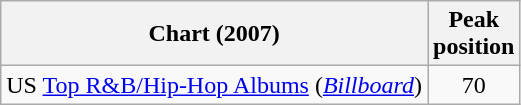<table class="wikitable sortable plainrowheaders" style="text-align:center">
<tr>
<th scope="col">Chart (2007)</th>
<th scope="col">Peak<br> position</th>
</tr>
<tr>
<td>US <a href='#'>Top R&B/Hip-Hop Albums</a> (<em><a href='#'>Billboard</a></em>)</td>
<td style="text-align:center">70</td>
</tr>
</table>
